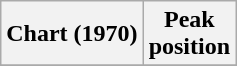<table class="wikitable sortable plainrowheaders" style="text-align:center">
<tr>
<th scope="col">Chart (1970)</th>
<th scope="col">Peak<br>position</th>
</tr>
<tr>
</tr>
</table>
